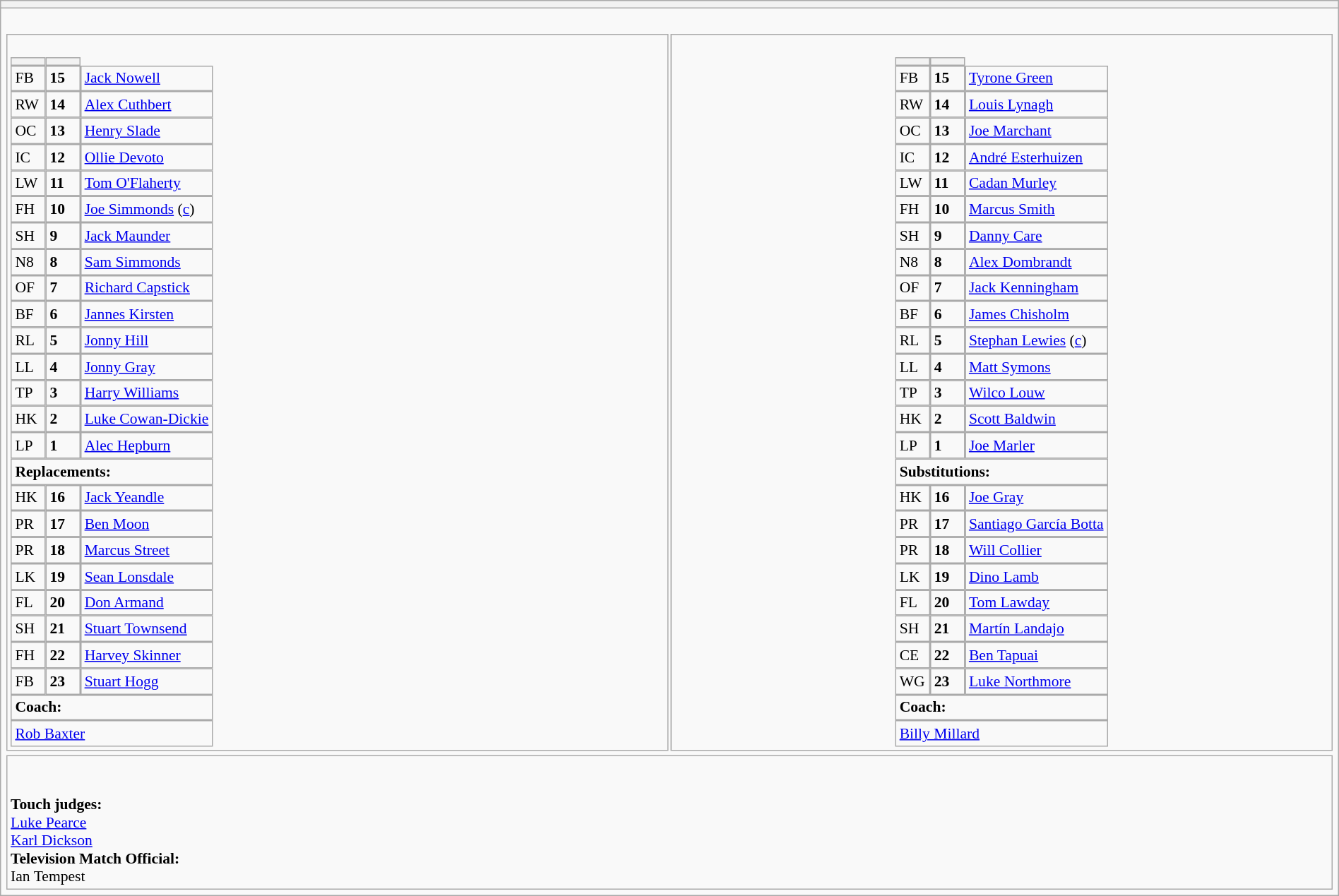<table style="width:100%" class="wikitable collapsible collapsed">
<tr>
<th></th>
</tr>
<tr>
<td><br>




<table style="width:100%;">
<tr>
<td style="vertical-align:top; width:50%"><br><table style="font-size: 90%" cellspacing="0" cellpadding="0">
<tr>
<th width="25"></th>
<th width="25"></th>
</tr>
<tr>
<td>FB</td>
<td><strong>15</strong></td>
<td> <a href='#'>Jack Nowell</a></td>
</tr>
<tr>
<td>RW</td>
<td><strong>14</strong></td>
<td> <a href='#'>Alex Cuthbert</a></td>
</tr>
<tr>
<td>OC</td>
<td><strong>13</strong></td>
<td> <a href='#'>Henry Slade</a></td>
</tr>
<tr>
<td>IC</td>
<td><strong>12</strong></td>
<td> <a href='#'>Ollie Devoto</a></td>
</tr>
<tr>
<td>LW</td>
<td><strong>11</strong></td>
<td> <a href='#'>Tom O'Flaherty</a></td>
</tr>
<tr>
<td>FH</td>
<td><strong>10</strong></td>
<td> <a href='#'>Joe Simmonds</a> (<a href='#'>c</a>)</td>
</tr>
<tr>
<td>SH</td>
<td><strong>9</strong></td>
<td> <a href='#'>Jack Maunder</a></td>
</tr>
<tr>
<td>N8</td>
<td><strong>8</strong></td>
<td> <a href='#'>Sam Simmonds</a></td>
</tr>
<tr>
<td>OF</td>
<td><strong>7</strong></td>
<td> <a href='#'>Richard Capstick</a></td>
</tr>
<tr>
<td>BF</td>
<td><strong>6</strong></td>
<td> <a href='#'>Jannes Kirsten</a></td>
</tr>
<tr>
<td>RL</td>
<td><strong>5</strong></td>
<td> <a href='#'>Jonny Hill</a></td>
</tr>
<tr>
<td>LL</td>
<td><strong>4</strong></td>
<td> <a href='#'>Jonny Gray</a></td>
</tr>
<tr>
<td>TP</td>
<td><strong>3</strong></td>
<td> <a href='#'>Harry Williams</a></td>
</tr>
<tr>
<td>HK</td>
<td><strong>2</strong></td>
<td> <a href='#'>Luke Cowan-Dickie</a></td>
</tr>
<tr>
<td>LP</td>
<td><strong>1</strong></td>
<td> <a href='#'>Alec Hepburn</a></td>
</tr>
<tr>
<td colspan=3><strong>Replacements:</strong></td>
</tr>
<tr>
<td>HK</td>
<td><strong>16</strong></td>
<td> <a href='#'>Jack Yeandle</a></td>
</tr>
<tr>
<td>PR</td>
<td><strong>17</strong></td>
<td> <a href='#'>Ben Moon</a></td>
</tr>
<tr>
<td>PR</td>
<td><strong>18</strong></td>
<td> <a href='#'>Marcus Street</a></td>
</tr>
<tr>
<td>LK</td>
<td><strong>19</strong></td>
<td> <a href='#'>Sean Lonsdale</a></td>
</tr>
<tr>
<td>FL</td>
<td><strong>20</strong></td>
<td> <a href='#'>Don Armand</a></td>
</tr>
<tr>
<td>SH</td>
<td><strong>21</strong></td>
<td> <a href='#'>Stuart Townsend</a></td>
</tr>
<tr>
<td>FH</td>
<td><strong>22</strong></td>
<td> <a href='#'>Harvey Skinner</a></td>
</tr>
<tr>
<td>FB</td>
<td><strong>23</strong></td>
<td> <a href='#'>Stuart Hogg</a></td>
</tr>
<tr>
<td colspan=3><strong>Coach:</strong></td>
</tr>
<tr>
<td colspan="4"> <a href='#'>Rob Baxter</a></td>
</tr>
<tr>
</tr>
</table>
</td>
<td style="vertical-align:top; width:50%"><br><table style="font-size: 90%" cellspacing="0" cellpadding="0"  align="center">
<tr>
<th width="25"></th>
<th width="25"></th>
</tr>
<tr>
<td>FB</td>
<td><strong>15</strong></td>
<td> <a href='#'>Tyrone Green</a></td>
</tr>
<tr>
<td>RW</td>
<td><strong>14</strong></td>
<td> <a href='#'>Louis Lynagh</a></td>
</tr>
<tr>
<td>OC</td>
<td><strong>13</strong></td>
<td> <a href='#'>Joe Marchant</a></td>
</tr>
<tr>
<td>IC</td>
<td><strong>12</strong></td>
<td> <a href='#'>André Esterhuizen</a></td>
</tr>
<tr>
<td>LW</td>
<td><strong>11</strong></td>
<td> <a href='#'>Cadan Murley</a></td>
</tr>
<tr>
<td>FH</td>
<td><strong>10</strong></td>
<td> <a href='#'>Marcus Smith</a></td>
</tr>
<tr>
<td>SH</td>
<td><strong>9</strong></td>
<td> <a href='#'>Danny Care</a></td>
</tr>
<tr>
<td>N8</td>
<td><strong>8</strong></td>
<td> <a href='#'>Alex Dombrandt</a></td>
</tr>
<tr>
<td>OF</td>
<td><strong>7</strong></td>
<td> <a href='#'>Jack Kenningham</a></td>
</tr>
<tr>
<td>BF</td>
<td><strong>6</strong></td>
<td> <a href='#'>James Chisholm</a></td>
</tr>
<tr>
<td>RL</td>
<td><strong>5</strong></td>
<td> <a href='#'>Stephan Lewies</a> (<a href='#'>c</a>)</td>
</tr>
<tr>
<td>LL</td>
<td><strong>4</strong></td>
<td> <a href='#'>Matt Symons</a></td>
</tr>
<tr>
<td>TP</td>
<td><strong>3</strong></td>
<td> <a href='#'>Wilco Louw</a></td>
</tr>
<tr>
<td>HK</td>
<td><strong>2</strong></td>
<td> <a href='#'>Scott Baldwin</a></td>
</tr>
<tr>
<td>LP</td>
<td><strong>1</strong></td>
<td> <a href='#'>Joe Marler</a></td>
</tr>
<tr>
<td colspan=3><strong>Substitutions:</strong></td>
</tr>
<tr>
<td>HK</td>
<td><strong>16</strong></td>
<td> <a href='#'>Joe Gray</a></td>
</tr>
<tr>
<td>PR</td>
<td><strong>17</strong></td>
<td> <a href='#'>Santiago García Botta</a></td>
</tr>
<tr>
<td>PR</td>
<td><strong>18</strong></td>
<td> <a href='#'>Will Collier</a></td>
</tr>
<tr>
<td>LK</td>
<td><strong>19</strong></td>
<td> <a href='#'>Dino Lamb</a></td>
</tr>
<tr>
<td>FL</td>
<td><strong>20</strong></td>
<td> <a href='#'>Tom Lawday</a></td>
</tr>
<tr>
<td>SH</td>
<td><strong>21</strong></td>
<td> <a href='#'>Martín Landajo</a></td>
</tr>
<tr>
<td>CE</td>
<td><strong>22</strong></td>
<td> <a href='#'>Ben Tapuai</a></td>
</tr>
<tr>
<td>WG</td>
<td><strong>23</strong></td>
<td> <a href='#'>Luke Northmore</a></td>
</tr>
<tr>
<td colspan=3><strong>Coach:</strong></td>
</tr>
<tr>
<td colspan="4"> <a href='#'>Billy Millard</a></td>
</tr>
</table>
</td>
</tr>
</table>
<table width=100% style="font-size: 90%">
<tr>
<td><br>
<br><strong>Touch judges:</strong>
<br><a href='#'>Luke Pearce</a><br><a href='#'>Karl Dickson</a>
<br><strong>Television Match Official:</strong>
<br>Ian Tempest</td>
</tr>
</table>
</td>
</tr>
</table>
